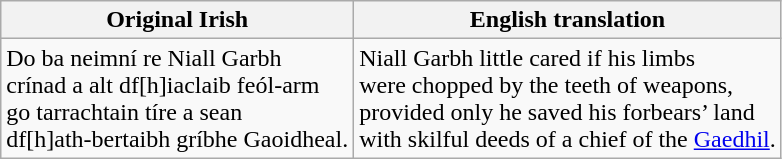<table class="wikitable">
<tr>
<th>Original Irish</th>
<th>English translation</th>
</tr>
<tr>
<td>Do ba neimní re Niall Garbh<br>crínad a alt df[h]iaclaib feól-arm<br>go tarrachtain tíre a sean<br>df[h]ath-bertaibh gríbhe Gaoidheal.</td>
<td>Niall Garbh little cared if his limbs<br>were chopped by the teeth of weapons,<br>provided only he saved his forbears’ land<br>with skilful deeds of a chief of the <a href='#'>Gaedhil</a>.</td>
</tr>
</table>
